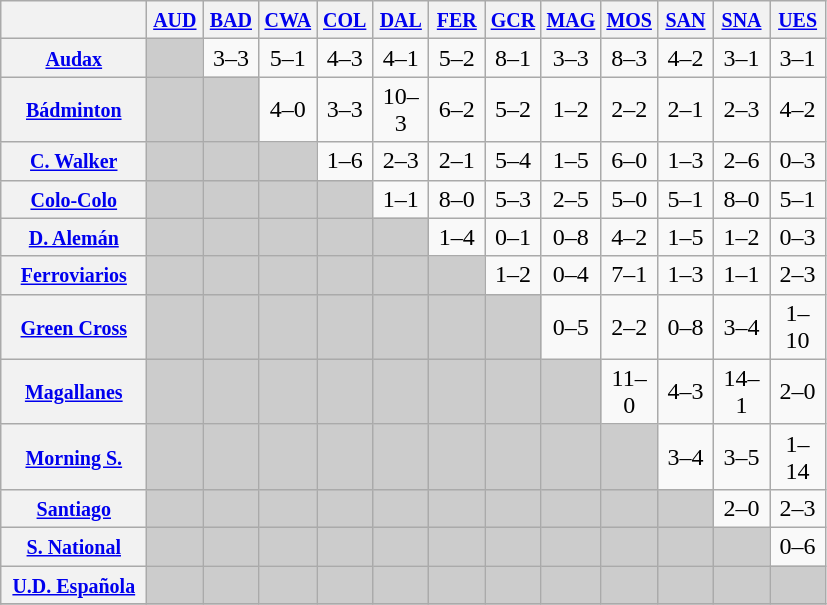<table class="wikitable" style="text-align:center">
<tr>
<th width="90"> </th>
<th width="30"><small><a href='#'>AUD</a></small></th>
<th width="30"><small><a href='#'>BAD</a></small></th>
<th width="30"><small><a href='#'>CWA</a></small></th>
<th width="30"><small><a href='#'>COL</a></small></th>
<th width="30"><small><a href='#'>DAL</a></small></th>
<th width="30"><small><a href='#'>FER</a></small></th>
<th width="30"><small><a href='#'>GCR</a></small></th>
<th width="30"><small><a href='#'>MAG</a></small></th>
<th width="30"><small><a href='#'>MOS</a></small></th>
<th width="30"><small><a href='#'>SAN</a></small></th>
<th width="30"><small><a href='#'>SNA</a></small></th>
<th width="30"><small><a href='#'>UES</a></small></th>
</tr>
<tr>
<th><small><a href='#'>Audax</a></small></th>
<td bgcolor="#CCCCCC"></td>
<td>3–3</td>
<td>5–1</td>
<td>4–3</td>
<td>4–1</td>
<td>5–2</td>
<td>8–1</td>
<td>3–3</td>
<td>8–3</td>
<td>4–2</td>
<td>3–1</td>
<td>3–1</td>
</tr>
<tr>
<th><small><a href='#'>Bádminton</a></small></th>
<td bgcolor="#CCCCCC"></td>
<td bgcolor="#CCCCCC"></td>
<td>4–0</td>
<td>3–3</td>
<td>10–3</td>
<td>6–2</td>
<td>5–2</td>
<td>1–2</td>
<td>2–2</td>
<td>2–1</td>
<td>2–3</td>
<td>4–2</td>
</tr>
<tr>
<th><small><a href='#'>C. Walker</a></small></th>
<td bgcolor="#CCCCCC"></td>
<td bgcolor="#CCCCCC"></td>
<td bgcolor="#CCCCCC"></td>
<td>1–6</td>
<td>2–3</td>
<td>2–1</td>
<td>5–4</td>
<td>1–5</td>
<td>6–0</td>
<td>1–3</td>
<td>2–6</td>
<td>0–3</td>
</tr>
<tr>
<th><small><a href='#'>Colo-Colo</a></small></th>
<td bgcolor="#CCCCCC"></td>
<td bgcolor="#CCCCCC"></td>
<td bgcolor="#CCCCCC"></td>
<td bgcolor="#CCCCCC"></td>
<td>1–1</td>
<td>8–0</td>
<td>5–3</td>
<td>2–5</td>
<td>5–0</td>
<td>5–1</td>
<td>8–0</td>
<td>5–1</td>
</tr>
<tr>
<th><small><a href='#'>D. Alemán</a></small></th>
<td bgcolor="#CCCCCC"></td>
<td bgcolor="#CCCCCC"></td>
<td bgcolor="#CCCCCC"></td>
<td bgcolor="#CCCCCC"></td>
<td bgcolor="#CCCCCC"></td>
<td>1–4</td>
<td>0–1</td>
<td>0–8</td>
<td>4–2</td>
<td>1–5</td>
<td>1–2</td>
<td>0–3</td>
</tr>
<tr>
<th><small><a href='#'>Ferroviarios</a></small></th>
<td bgcolor="#CCCCCC"></td>
<td bgcolor="#CCCCCC"></td>
<td bgcolor="#CCCCCC"></td>
<td bgcolor="#CCCCCC"></td>
<td bgcolor="#CCCCCC"></td>
<td bgcolor="#CCCCCC"></td>
<td>1–2</td>
<td>0–4</td>
<td>7–1</td>
<td>1–3</td>
<td>1–1</td>
<td>2–3</td>
</tr>
<tr>
<th><small><a href='#'>Green Cross</a></small></th>
<td bgcolor="#CCCCCC"></td>
<td bgcolor="#CCCCCC"></td>
<td bgcolor="#CCCCCC"></td>
<td bgcolor="#CCCCCC"></td>
<td bgcolor="#CCCCCC"></td>
<td bgcolor="#CCCCCC"></td>
<td bgcolor="#CCCCCC"></td>
<td>0–5</td>
<td>2–2</td>
<td>0–8</td>
<td>3–4</td>
<td>1–10</td>
</tr>
<tr>
<th><small><a href='#'>Magallanes</a></small></th>
<td bgcolor="#CCCCCC"></td>
<td bgcolor="#CCCCCC"></td>
<td bgcolor="#CCCCCC"></td>
<td bgcolor="#CCCCCC"></td>
<td bgcolor="#CCCCCC"></td>
<td bgcolor="#CCCCCC"></td>
<td bgcolor="#CCCCCC"></td>
<td bgcolor="#CCCCCC"></td>
<td>11–0</td>
<td>4–3</td>
<td>14–1</td>
<td>2–0</td>
</tr>
<tr>
<th><small><a href='#'>Morning S.</a></small></th>
<td bgcolor="#CCCCCC"></td>
<td bgcolor="#CCCCCC"></td>
<td bgcolor="#CCCCCC"></td>
<td bgcolor="#CCCCCC"></td>
<td bgcolor="#CCCCCC"></td>
<td bgcolor="#CCCCCC"></td>
<td bgcolor="#CCCCCC"></td>
<td bgcolor="#CCCCCC"></td>
<td bgcolor="#CCCCCC"></td>
<td>3–4</td>
<td>3–5</td>
<td>1–14</td>
</tr>
<tr>
<th><small><a href='#'>Santiago</a></small></th>
<td bgcolor="#CCCCCC"></td>
<td bgcolor="#CCCCCC"></td>
<td bgcolor="#CCCCCC"></td>
<td bgcolor="#CCCCCC"></td>
<td bgcolor="#CCCCCC"></td>
<td bgcolor="#CCCCCC"></td>
<td bgcolor="#CCCCCC"></td>
<td bgcolor="#CCCCCC"></td>
<td bgcolor="#CCCCCC"></td>
<td bgcolor="#CCCCCC"></td>
<td>2–0</td>
<td>2–3</td>
</tr>
<tr>
<th><small><a href='#'>S. National</a></small></th>
<td bgcolor="#CCCCCC"></td>
<td bgcolor="#CCCCCC"></td>
<td bgcolor="#CCCCCC"></td>
<td bgcolor="#CCCCCC"></td>
<td bgcolor="#CCCCCC"></td>
<td bgcolor="#CCCCCC"></td>
<td bgcolor="#CCCCCC"></td>
<td bgcolor="#CCCCCC"></td>
<td bgcolor="#CCCCCC"></td>
<td bgcolor="#CCCCCC"></td>
<td bgcolor="#CCCCCC"></td>
<td>0–6</td>
</tr>
<tr>
<th><small><a href='#'>U.D. Española</a></small></th>
<td bgcolor="#CCCCCC"></td>
<td bgcolor="#CCCCCC"></td>
<td bgcolor="#CCCCCC"></td>
<td bgcolor="#CCCCCC"></td>
<td bgcolor="#CCCCCC"></td>
<td bgcolor="#CCCCCC"></td>
<td bgcolor="#CCCCCC"></td>
<td bgcolor="#CCCCCC"></td>
<td bgcolor="#CCCCCC"></td>
<td bgcolor="#CCCCCC"></td>
<td bgcolor="#CCCCCC"></td>
<td bgcolor="#CCCCCC"></td>
</tr>
<tr>
</tr>
</table>
